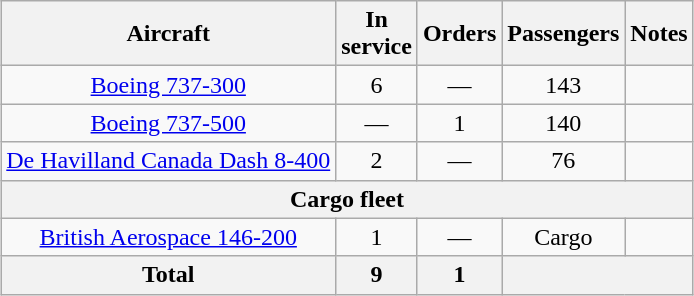<table class="wikitable" style="margin:0.5em auto; text-align:center">
<tr>
<th>Aircraft</th>
<th>In <br> service</th>
<th>Orders</th>
<th>Passengers</th>
<th>Notes</th>
</tr>
<tr>
<td><a href='#'>Boeing 737-300</a></td>
<td>6</td>
<td>—</td>
<td>143</td>
<td></td>
</tr>
<tr>
<td><a href='#'>Boeing 737-500</a></td>
<td>—</td>
<td>1</td>
<td>140</td>
<td></td>
</tr>
<tr>
<td><a href='#'>De Havilland Canada Dash 8-400</a></td>
<td>2</td>
<td>—</td>
<td>76</td>
<td></td>
</tr>
<tr>
<th colspan="5">Cargo fleet</th>
</tr>
<tr>
<td><a href='#'>British Aerospace 146-200</a></td>
<td>1</td>
<td>—</td>
<td><abbr>Cargo</abbr></td>
<td></td>
</tr>
<tr>
<th>Total</th>
<th>9</th>
<th>1</th>
<th colspan="2"></th>
</tr>
</table>
